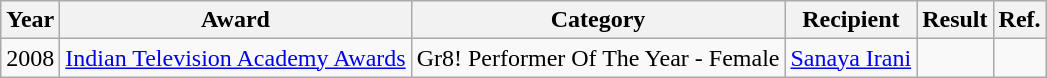<table class="wikitable">
<tr>
<th>Year</th>
<th>Award</th>
<th>Category</th>
<th>Recipient</th>
<th>Result</th>
<th>Ref.</th>
</tr>
<tr>
<td>2008</td>
<td><a href='#'>Indian Television Academy Awards</a></td>
<td>Gr8! Performer Of The Year - Female</td>
<td><a href='#'>Sanaya Irani</a></td>
<td></td>
<td></td>
</tr>
</table>
